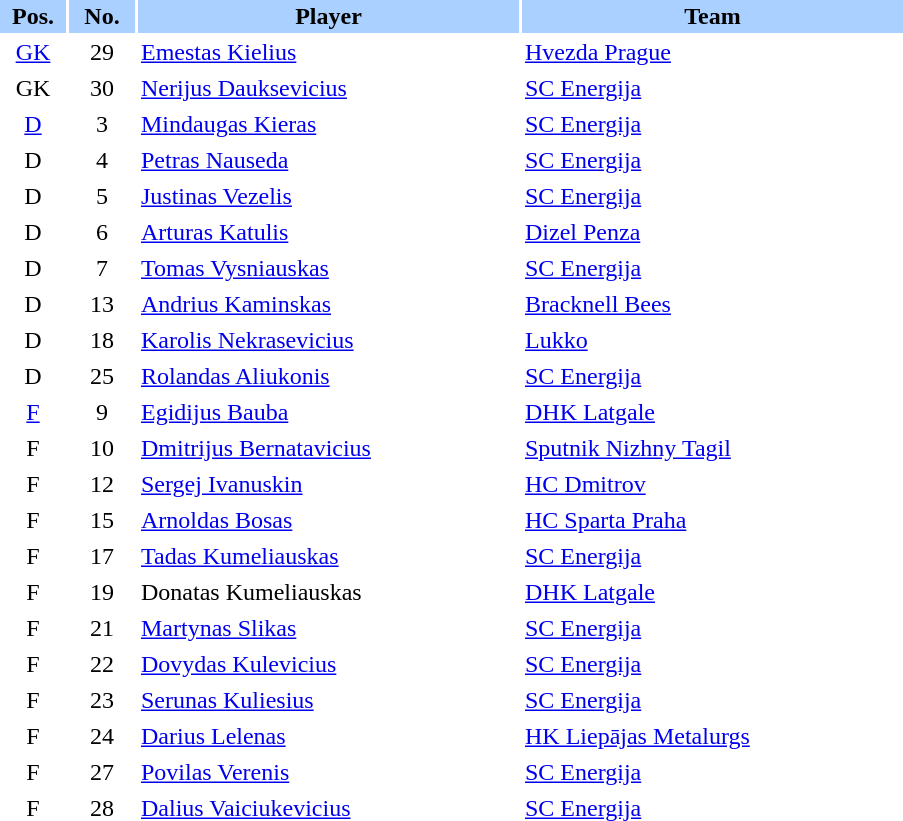<table border="0" cellspacing="2" cellpadding="2">
<tr bgcolor=AAD0FF>
<th width=40>Pos.</th>
<th width=40>No.</th>
<th width=250>Player</th>
<th width=250>Team</th>
</tr>
<tr>
<td style="text-align:center;"><a href='#'>GK</a></td>
<td style="text-align:center;">29</td>
<td><a href='#'>Emestas Kielius</a></td>
<td> <a href='#'>Hvezda Prague</a></td>
</tr>
<tr>
<td style="text-align:center;">GK</td>
<td style="text-align:center;">30</td>
<td><a href='#'>Nerijus Dauksevicius</a></td>
<td> <a href='#'>SC Energija</a></td>
</tr>
<tr>
<td style="text-align:center;"><a href='#'>D</a></td>
<td style="text-align:center;">3</td>
<td><a href='#'>Mindaugas Kieras</a></td>
<td> <a href='#'>SC Energija</a></td>
</tr>
<tr>
<td style="text-align:center;">D</td>
<td style="text-align:center;">4</td>
<td><a href='#'>Petras Nauseda</a></td>
<td> <a href='#'>SC Energija</a></td>
</tr>
<tr>
<td style="text-align:center;">D</td>
<td style="text-align:center;">5</td>
<td><a href='#'>Justinas Vezelis</a></td>
<td> <a href='#'>SC Energija</a></td>
</tr>
<tr>
<td style="text-align:center;">D</td>
<td style="text-align:center;">6</td>
<td><a href='#'>Arturas Katulis</a></td>
<td> <a href='#'>Dizel Penza</a></td>
</tr>
<tr>
<td style="text-align:center;">D</td>
<td style="text-align:center;">7</td>
<td><a href='#'>Tomas Vysniauskas</a></td>
<td> <a href='#'>SC Energija</a></td>
</tr>
<tr>
<td style="text-align:center;">D</td>
<td style="text-align:center;">13</td>
<td><a href='#'>Andrius Kaminskas</a></td>
<td> <a href='#'>Bracknell Bees</a></td>
</tr>
<tr>
<td style="text-align:center;">D</td>
<td style="text-align:center;">18</td>
<td><a href='#'>Karolis Nekrasevicius</a></td>
<td> <a href='#'>Lukko</a></td>
</tr>
<tr>
<td style="text-align:center;">D</td>
<td style="text-align:center;">25</td>
<td><a href='#'>Rolandas Aliukonis</a></td>
<td> <a href='#'>SC Energija</a></td>
</tr>
<tr>
<td style="text-align:center;"><a href='#'>F</a></td>
<td style="text-align:center;">9</td>
<td><a href='#'>Egidijus Bauba</a></td>
<td> <a href='#'>DHK Latgale</a></td>
</tr>
<tr>
<td style="text-align:center;">F</td>
<td style="text-align:center;">10</td>
<td><a href='#'>Dmitrijus Bernatavicius</a></td>
<td> <a href='#'>Sputnik Nizhny Tagil</a></td>
</tr>
<tr>
<td style="text-align:center;">F</td>
<td style="text-align:center;">12</td>
<td><a href='#'>Sergej Ivanuskin</a></td>
<td> <a href='#'>HC Dmitrov</a></td>
</tr>
<tr>
<td style="text-align:center;">F</td>
<td style="text-align:center;">15</td>
<td><a href='#'>Arnoldas Bosas</a></td>
<td> <a href='#'>HC Sparta Praha</a></td>
</tr>
<tr>
<td style="text-align:center;">F</td>
<td style="text-align:center;">17</td>
<td><a href='#'>Tadas Kumeliauskas</a></td>
<td> <a href='#'>SC Energija</a></td>
</tr>
<tr>
<td style="text-align:center;">F</td>
<td style="text-align:center;">19</td>
<td>Donatas Kumeliauskas</td>
<td> <a href='#'>DHK Latgale</a></td>
</tr>
<tr>
<td style="text-align:center;">F</td>
<td style="text-align:center;">21</td>
<td><a href='#'>Martynas Slikas</a></td>
<td> <a href='#'>SC Energija</a></td>
</tr>
<tr>
<td style="text-align:center;">F</td>
<td style="text-align:center;">22</td>
<td><a href='#'>Dovydas Kulevicius</a></td>
<td> <a href='#'>SC Energija</a></td>
</tr>
<tr>
<td style="text-align:center;">F</td>
<td style="text-align:center;">23</td>
<td><a href='#'>Serunas Kuliesius</a></td>
<td> <a href='#'>SC Energija</a></td>
</tr>
<tr>
<td style="text-align:center;">F</td>
<td style="text-align:center;">24</td>
<td><a href='#'>Darius Lelenas</a></td>
<td> <a href='#'>HK Liepājas Metalurgs</a></td>
</tr>
<tr>
<td style="text-align:center;">F</td>
<td style="text-align:center;">27</td>
<td><a href='#'>Povilas Verenis</a></td>
<td> <a href='#'>SC Energija</a></td>
</tr>
<tr>
<td style="text-align:center;">F</td>
<td style="text-align:center;">28</td>
<td><a href='#'>Dalius Vaiciukevicius</a></td>
<td> <a href='#'>SC Energija</a></td>
</tr>
</table>
